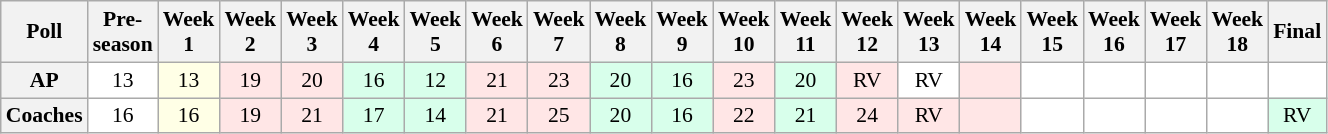<table class="wikitable" style="white-space:nowrap;font-size:90%">
<tr>
<th>Poll</th>
<th>Pre-<br>season</th>
<th>Week<br>1</th>
<th>Week<br>2</th>
<th>Week<br>3</th>
<th>Week<br>4</th>
<th>Week<br>5</th>
<th>Week<br>6</th>
<th>Week<br>7</th>
<th>Week<br>8</th>
<th>Week<br>9</th>
<th>Week<br>10</th>
<th>Week<br>11</th>
<th>Week<br>12</th>
<th>Week<br>13</th>
<th>Week<br>14</th>
<th>Week<br>15</th>
<th>Week<br>16</th>
<th>Week<br>17</th>
<th>Week<br>18</th>
<th>Final</th>
</tr>
<tr style="text-align:center;">
<th>AP</th>
<td style="background:#FFF;">13</td>
<td style="background:#FFFFE6;">13</td>
<td style="background:#FFE6E6;">19</td>
<td style="background:#FFE6E6;">20</td>
<td style="background:#D8FFEB;">16</td>
<td style="background:#D8FFEB;">12</td>
<td style="background:#FFE6E6;">21</td>
<td style="background:#FFE6E6;">23</td>
<td style="background:#D8FFEB;">20</td>
<td style="background:#D8FFEB;">16</td>
<td style="background:#FFE6E6;">23</td>
<td style="background:#D8FFEB;">20</td>
<td style="background:#FFE6E6;">RV</td>
<td style="background:#FFF;">RV</td>
<td style="background:#FFE6E6;"></td>
<td style="background:#FFF;"></td>
<td style="background:#FFF;"></td>
<td style="background:#FFF;"></td>
<td style="background:#FFF;"></td>
<td style="background:#FFF;"></td>
</tr>
<tr style="text-align:center;">
<th>Coaches</th>
<td style="background:#FFF;">16</td>
<td style="background:#FFFFE6;">16</td>
<td style="background:#FFE6E6;">19</td>
<td style="background:#FFE6E6;">21</td>
<td style="background:#D8FFEB;">17</td>
<td style="background:#D8FFEB;">14</td>
<td style="background:#FFE6E6;">21</td>
<td style="background:#FFE6E6;">25</td>
<td style="background:#D8FFEB;">20</td>
<td style="background:#D8FFEB;">16</td>
<td style="background:#FFE6E6;">22</td>
<td style="background:#D8FFEB;">21</td>
<td style="background:#FFE6E6;">24</td>
<td style="background:#FFE6E6;">RV</td>
<td style="background:#FFE6E6;"></td>
<td style="background:#FFF;"></td>
<td style="background:#FFF;"></td>
<td style="background:#FFF;"></td>
<td style="background:#FFF;"></td>
<td style="background:#D8FFEB;">RV</td>
</tr>
</table>
